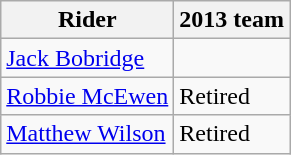<table class="wikitable">
<tr>
<th>Rider</th>
<th>2013 team</th>
</tr>
<tr>
<td><a href='#'>Jack Bobridge</a></td>
<td></td>
</tr>
<tr>
<td><a href='#'>Robbie McEwen</a></td>
<td>Retired</td>
</tr>
<tr>
<td><a href='#'>Matthew Wilson</a></td>
<td>Retired</td>
</tr>
</table>
